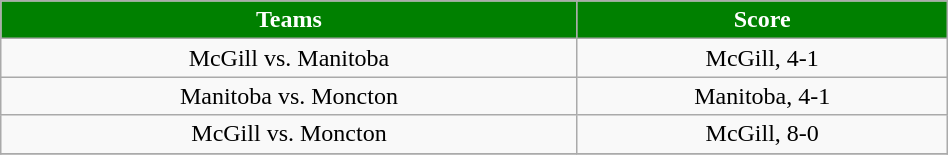<table class="wikitable" width="50%">
<tr align="center"  style="background:green;color:#FFFFFF;">
<td><strong>Teams</strong></td>
<td><strong>Score</strong></td>
</tr>
<tr align="center" bgcolor="">
<td>McGill vs. Manitoba</td>
<td>McGill, 4-1</td>
</tr>
<tr align="center" bgcolor="">
<td>Manitoba vs. Moncton</td>
<td>Manitoba, 4-1</td>
</tr>
<tr align="center" bgcolor="">
<td>McGill vs. Moncton</td>
<td>McGill, 8-0</td>
</tr>
<tr align="center" bgcolor="">
</tr>
</table>
